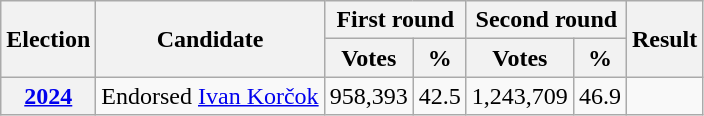<table class=wikitable style=text-align:center>
<tr>
<th rowspan="2">Election</th>
<th rowspan="2">Candidate</th>
<th colspan="2">First round</th>
<th colspan="2">Second round</th>
<th rowspan="2">Result</th>
</tr>
<tr>
<th>Votes</th>
<th>%</th>
<th>Votes</th>
<th>%</th>
</tr>
<tr>
<th><a href='#'>2024</a></th>
<td>Endorsed <a href='#'>Ivan Korčok</a></td>
<td>958,393</td>
<td>42.5</td>
<td>1,243,709</td>
<td>46.9</td>
<td></td>
</tr>
</table>
